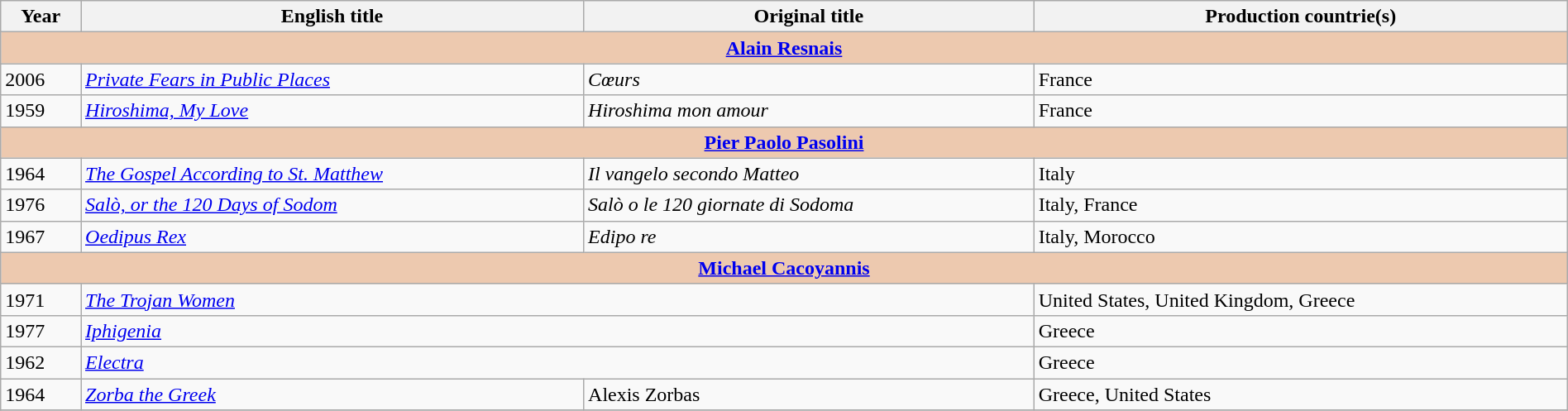<table class="sortable wikitable" style="width:100%; margin-bottom:4px" cellpadding="5">
<tr>
<th scope="col">Year</th>
<th scope="col">English title</th>
<th scope="col">Original title</th>
<th scope="col">Production countrie(s)</th>
</tr>
<tr>
<th colspan="4" style="background:#EDC9AF"><a href='#'>Alain Resnais</a></th>
</tr>
<tr>
<td>2006</td>
<td><em><a href='#'>Private Fears in Public Places</a></em></td>
<td><em>Cœurs</em></td>
<td>France</td>
</tr>
<tr>
<td>1959</td>
<td><em><a href='#'>Hiroshima, My Love</a></em></td>
<td><em>Hiroshima mon amour</em></td>
<td>France</td>
</tr>
<tr>
<th colspan="4" style="background:#EDC9AF"><a href='#'>Pier Paolo Pasolini</a></th>
</tr>
<tr>
<td>1964</td>
<td><em><a href='#'>The Gospel According to St. Matthew</a></em></td>
<td><em>Il vangelo secondo Matteo</em></td>
<td>Italy</td>
</tr>
<tr>
<td>1976</td>
<td><em><a href='#'>Salò, or the 120 Days of Sodom</a></em></td>
<td><em>Salò o le 120 giornate di Sodoma</em></td>
<td>Italy, France</td>
</tr>
<tr>
<td>1967</td>
<td><em><a href='#'>Oedipus Rex</a></em></td>
<td><em>Edipo re</em></td>
<td>Italy, Morocco</td>
</tr>
<tr>
<th colspan="4" style="background:#EDC9AF"><a href='#'>Michael Cacoyannis</a></th>
</tr>
<tr>
<td>1971</td>
<td colspan="2"><em><a href='#'>The Trojan Women</a></em></td>
<td>United States, United Kingdom, Greece</td>
</tr>
<tr>
<td>1977</td>
<td colspan="2"><em><a href='#'>Iphigenia</a></em></td>
<td>Greece</td>
</tr>
<tr>
<td>1962</td>
<td colspan="2"><em><a href='#'>Electra</a></em></td>
<td>Greece</td>
</tr>
<tr>
<td>1964</td>
<td><em><a href='#'>Zorba the Greek</a></em></td>
<td>Alexis Zorbas</td>
<td>Greece, United States</td>
</tr>
<tr>
</tr>
</table>
